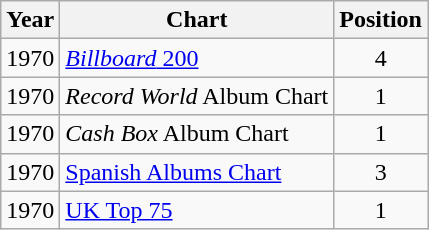<table class="wikitable">
<tr>
<th>Year</th>
<th>Chart</th>
<th>Position</th>
</tr>
<tr>
<td>1970</td>
<td><a href='#'><em>Billboard</em> 200</a></td>
<td style="text-align:center;">4</td>
</tr>
<tr>
<td>1970</td>
<td><em>Record World</em> Album Chart</td>
<td style="text-align:center;">1</td>
</tr>
<tr>
<td>1970</td>
<td><em>Cash Box</em> Album Chart</td>
<td style="text-align:center;">1</td>
</tr>
<tr>
<td>1970</td>
<td><a href='#'>Spanish Albums Chart</a></td>
<td style="text-align:center;">3</td>
</tr>
<tr>
<td>1970</td>
<td><a href='#'>UK Top 75</a></td>
<td style="text-align:center;">1</td>
</tr>
</table>
